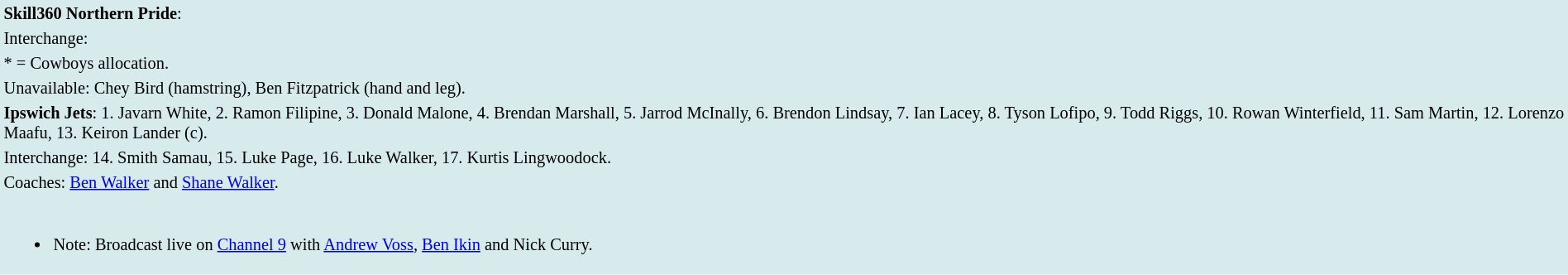<table style="background:#d7ebed; font-size:85%; width:100%;">
<tr>
<td><strong>Skill360 Northern Pride</strong>:             </td>
</tr>
<tr>
<td>Interchange:    </td>
</tr>
<tr>
<td>* = Cowboys allocation.</td>
</tr>
<tr>
<td>Unavailable: Chey Bird (hamstring), Ben Fitzpatrick (hand and leg).</td>
</tr>
<tr>
<td><strong>Ipswich Jets</strong>: 1. Javarn White, 2. Ramon Filipine, 3. Donald Malone, 4. Brendan Marshall, 5. Jarrod McInally, 6. Brendon Lindsay, 7. Ian Lacey, 8. Tyson Lofipo, 9. Todd Riggs, 10. Rowan Winterfield, 11. Sam Martin, 12. Lorenzo Maafu, 13. Keiron Lander (c).</td>
</tr>
<tr>
<td>Interchange: 14. Smith Samau, 15. Luke Page, 16. Luke Walker, 17. Kurtis Lingwoodock.</td>
</tr>
<tr>
<td>Coaches: <a href='#'>Ben Walker</a> and <a href='#'>Shane Walker</a>.</td>
</tr>
<tr>
<td><br><ul><li>Note: Broadcast live on <a href='#'>Channel 9</a> with <a href='#'>Andrew Voss</a>, <a href='#'>Ben Ikin</a> and Nick Curry.</li></ul></td>
</tr>
</table>
